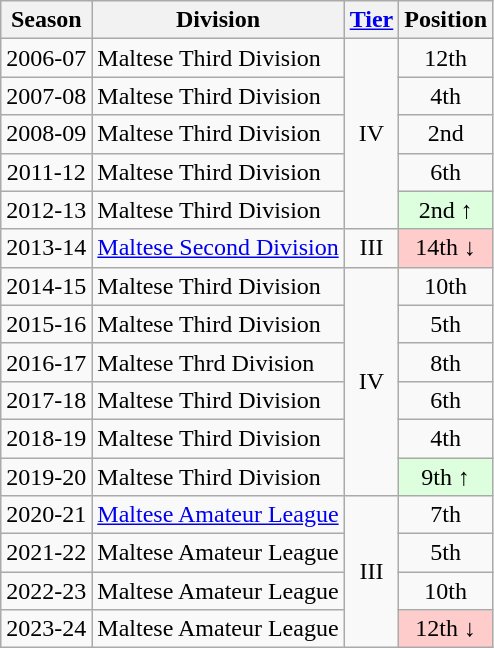<table class="wikitable">
<tr>
<th>Season</th>
<th>Division</th>
<th><a href='#'>Tier</a></th>
<th>Position</th>
</tr>
<tr align="center">
<td>2006-07</td>
<td align="left">Maltese Third Division</td>
<td rowspan="5">IV</td>
<td>12th</td>
</tr>
<tr align="center">
<td>2007-08</td>
<td align="left">Maltese Third Division</td>
<td>4th</td>
</tr>
<tr align="center">
<td>2008-09</td>
<td align="left">Maltese Third Division</td>
<td>2nd</td>
</tr>
<tr align="center">
<td>2011-12</td>
<td align="left">Maltese Third Division</td>
<td>6th</td>
</tr>
<tr align="center">
<td>2012-13</td>
<td align="left">Maltese Third Division</td>
<td bgcolor="ddffdd">2nd ↑</td>
</tr>
<tr align="center">
<td>2013-14</td>
<td align="left"><a href='#'>Maltese Second Division</a></td>
<td>III</td>
<td bgcolor="ffcccc">14th ↓</td>
</tr>
<tr align="center">
<td>2014-15</td>
<td align="left">Maltese Third Division</td>
<td rowspan="6">IV</td>
<td>10th</td>
</tr>
<tr align="center">
<td>2015-16</td>
<td align="left">Maltese Third Division</td>
<td>5th</td>
</tr>
<tr align="center">
<td>2016-17</td>
<td align="left">Maltese Thrd Division</td>
<td>8th</td>
</tr>
<tr align="center">
<td>2017-18</td>
<td align="left">Maltese Third Division</td>
<td>6th</td>
</tr>
<tr align="center">
<td>2018-19</td>
<td align="left">Maltese Third Division</td>
<td>4th</td>
</tr>
<tr align="center">
<td>2019-20</td>
<td align="left">Maltese Third Division</td>
<td bgcolor="ddffdd">9th ↑</td>
</tr>
<tr align="center">
<td>2020-21</td>
<td align="left"><a href='#'>Maltese Amateur League</a></td>
<td rowspan="4">III</td>
<td>7th</td>
</tr>
<tr align="center">
<td>2021-22</td>
<td align="left">Maltese Amateur League</td>
<td>5th</td>
</tr>
<tr align="center">
<td>2022-23</td>
<td align="left">Maltese Amateur League</td>
<td>10th</td>
</tr>
<tr align="center">
<td>2023-24</td>
<td align="left">Maltese Amateur League</td>
<td bgcolor="ffcccc">12th ↓</td>
</tr>
</table>
